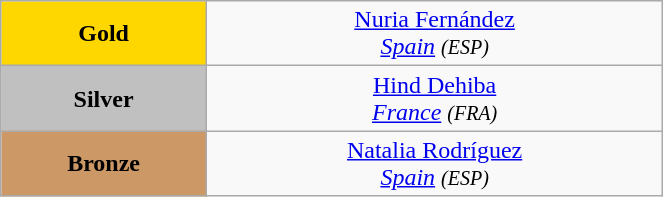<table class="wikitable" style=" text-align:center; " width="35%">
<tr>
<td bgcolor="gold"><strong>Gold</strong></td>
<td> <a href='#'>Nuria Fernández</a><br><em><a href='#'>Spain</a> <small>(ESP)</small></em></td>
</tr>
<tr>
<td bgcolor="silver"><strong>Silver</strong></td>
<td> <a href='#'>Hind Dehiba</a><br><em><a href='#'>France</a> <small>(FRA)</small></em></td>
</tr>
<tr>
<td bgcolor="CC9966"><strong>Bronze</strong></td>
<td> <a href='#'>Natalia Rodríguez</a><br><em><a href='#'>Spain</a> <small>(ESP)</small></em></td>
</tr>
</table>
